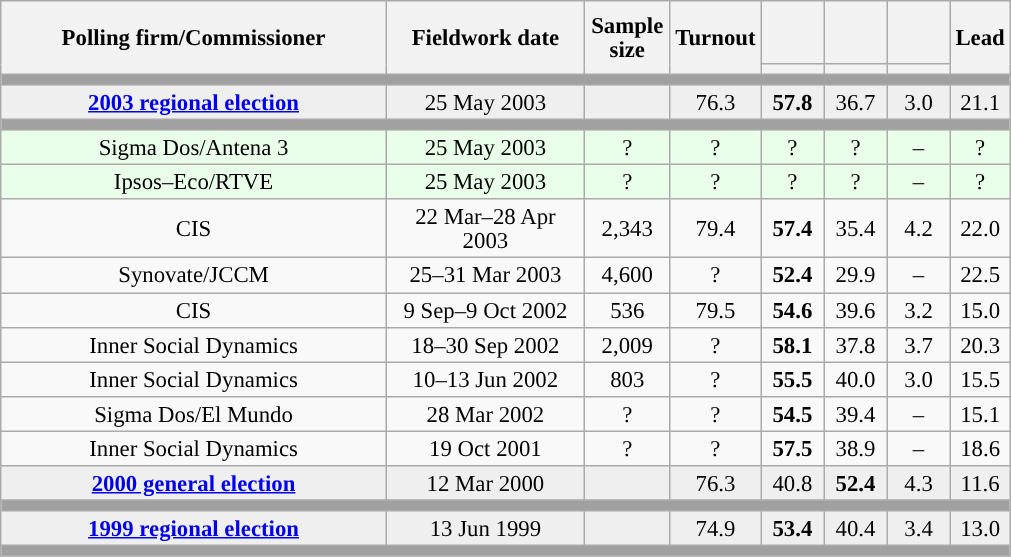<table class="wikitable collapsible collapsed" style="text-align:center; font-size:95%; line-height:16px;">
<tr style="height:42px;">
<th style="width:250px;" rowspan="2">Polling firm/Commissioner</th>
<th style="width:125px;" rowspan="2">Fieldwork date</th>
<th style="width:50px;" rowspan="2">Sample size</th>
<th style="width:45px;" rowspan="2">Turnout</th>
<th style="width:35px;"></th>
<th style="width:35px;"></th>
<th style="width:35px;"></th>
<th style="width:30px;" rowspan="2">Lead</th>
</tr>
<tr>
<th style="color:inherit;background:"></th>
<th style="color:inherit;background:"></th>
<th style="color:inherit;background:"></th>
</tr>
<tr>
<td colspan="8" style="background:#A0A0A0"></td>
</tr>
<tr style="background:#EFEFEF;">
<td><strong><a href='#'>2003 regional election</a></strong></td>
<td>25 May 2003</td>
<td></td>
<td>76.3</td>
<td><strong>57.8</strong><br></td>
<td>36.7<br></td>
<td>3.0<br></td>
<td style="background:">21.1</td>
</tr>
<tr>
<td colspan="8" style="background:#A0A0A0"></td>
</tr>
<tr style="background:#EAFFEA;">
<td>Sigma Dos/Antena 3</td>
<td>25 May 2003</td>
<td>?</td>
<td>?</td>
<td>?<br></td>
<td>?<br></td>
<td>–</td>
<td style="background:">?</td>
</tr>
<tr style="background:#EAFFEA;">
<td>Ipsos–Eco/RTVE</td>
<td>25 May 2003</td>
<td>?</td>
<td>?</td>
<td>?<br></td>
<td>?<br></td>
<td>–</td>
<td style="background:">?</td>
</tr>
<tr>
<td>CIS</td>
<td>22 Mar–28 Apr 2003</td>
<td>2,343</td>
<td>79.4</td>
<td><strong>57.4</strong><br></td>
<td>35.4<br></td>
<td>4.2<br></td>
<td style="background:">22.0</td>
</tr>
<tr>
<td>Synovate/JCCM</td>
<td>25–31 Mar 2003</td>
<td>4,600</td>
<td>?</td>
<td><strong>52.4</strong></td>
<td>29.9</td>
<td>–</td>
<td style="background:">22.5</td>
</tr>
<tr>
<td>CIS</td>
<td>9 Sep–9 Oct 2002</td>
<td>536</td>
<td>79.5</td>
<td><strong>54.6</strong></td>
<td>39.6</td>
<td>3.2</td>
<td style="background:">15.0</td>
</tr>
<tr>
<td>Inner Social Dynamics</td>
<td>18–30 Sep 2002</td>
<td>2,009</td>
<td>?</td>
<td><strong>58.1</strong><br></td>
<td>37.8<br></td>
<td>3.7<br></td>
<td style="background:">20.3</td>
</tr>
<tr>
<td>Inner Social Dynamics</td>
<td>10–13 Jun 2002</td>
<td>803</td>
<td>?</td>
<td><strong>55.5</strong><br></td>
<td>40.0<br></td>
<td>3.0<br></td>
<td style="background:">15.5</td>
</tr>
<tr>
<td>Sigma Dos/El Mundo</td>
<td>28 Mar 2002</td>
<td>?</td>
<td>?</td>
<td><strong>54.5</strong></td>
<td>39.4</td>
<td>–</td>
<td style="background:">15.1</td>
</tr>
<tr>
<td>Inner Social Dynamics</td>
<td>19 Oct 2001</td>
<td>?</td>
<td>?</td>
<td><strong>57.5</strong></td>
<td>38.9</td>
<td>–</td>
<td style="background:">18.6</td>
</tr>
<tr style="background:#EFEFEF;">
<td><strong><a href='#'>2000 general election</a></strong></td>
<td>12 Mar 2000</td>
<td></td>
<td>76.3</td>
<td>40.8<br></td>
<td><strong>52.4</strong><br></td>
<td>4.3<br></td>
<td style="background:">11.6</td>
</tr>
<tr>
<td colspan="8" style="background:#A0A0A0"></td>
</tr>
<tr style="background:#EFEFEF;">
<td><strong><a href='#'>1999 regional election</a></strong></td>
<td>13 Jun 1999</td>
<td></td>
<td>74.9</td>
<td><strong>53.4</strong><br></td>
<td>40.4<br></td>
<td>3.4<br></td>
<td style="background:">13.0</td>
</tr>
<tr>
<td colspan="8" style="background:#A0A0A0"></td>
</tr>
</table>
